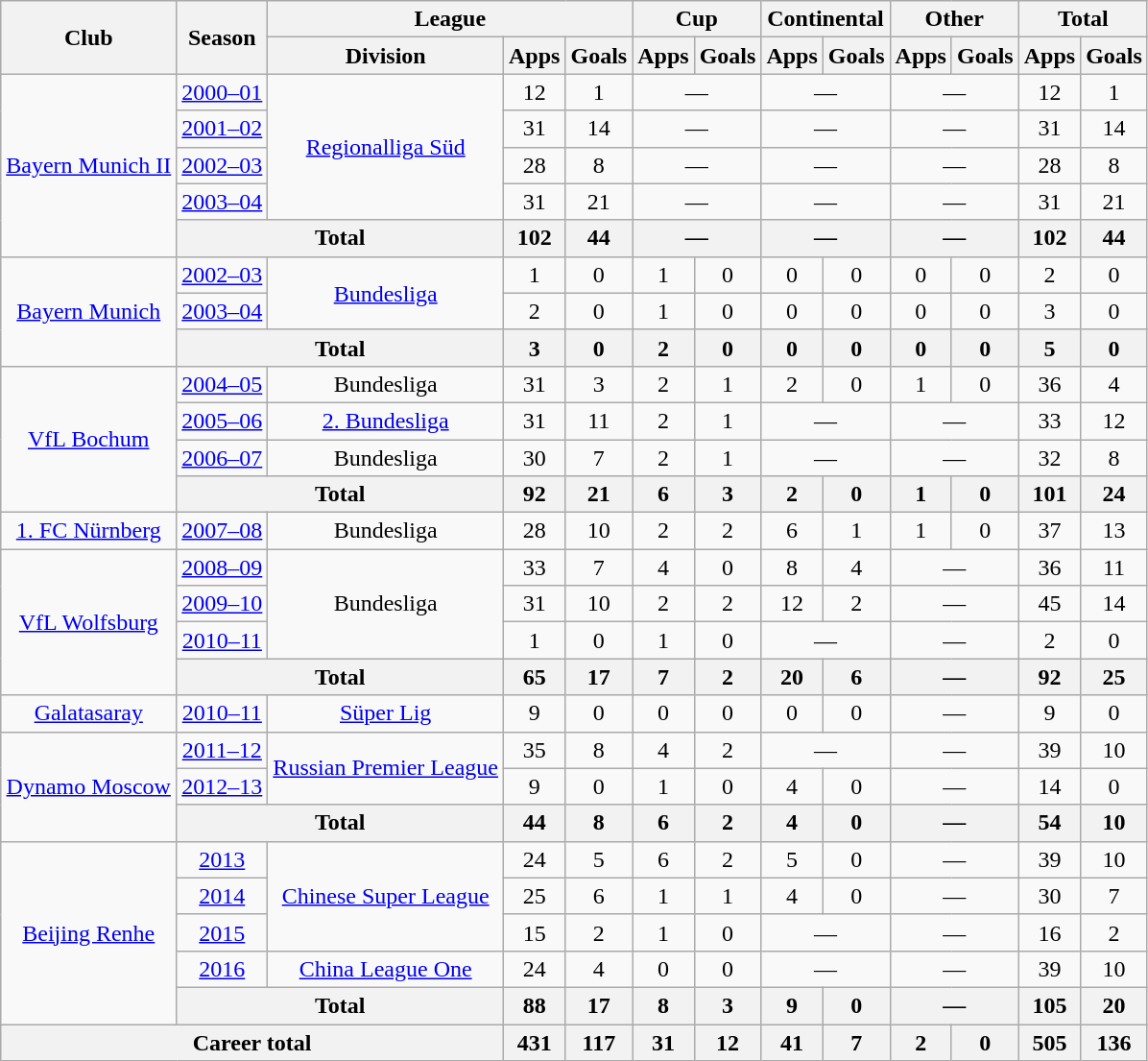<table class="wikitable" style="text-align:center">
<tr>
<th rowspan="2">Club</th>
<th rowspan="2">Season</th>
<th colspan="3">League</th>
<th colspan="2">Cup</th>
<th colspan="2">Continental</th>
<th colspan="2">Other</th>
<th colspan="2">Total</th>
</tr>
<tr>
<th>Division</th>
<th>Apps</th>
<th>Goals</th>
<th>Apps</th>
<th>Goals</th>
<th>Apps</th>
<th>Goals</th>
<th>Apps</th>
<th>Goals</th>
<th>Apps</th>
<th>Goals</th>
</tr>
<tr>
<td rowspan="5"><a href='#'>Bayern Munich II</a></td>
<td><a href='#'>2000–01</a></td>
<td rowspan="4"><a href='#'>Regionalliga Süd</a></td>
<td>12</td>
<td>1</td>
<td colspan="2">—</td>
<td colspan="2">—</td>
<td colspan="2">—</td>
<td>12</td>
<td>1</td>
</tr>
<tr>
<td><a href='#'>2001–02</a></td>
<td>31</td>
<td>14</td>
<td colspan="2">—</td>
<td colspan="2">—</td>
<td colspan="2">—</td>
<td>31</td>
<td>14</td>
</tr>
<tr>
<td><a href='#'>2002–03</a></td>
<td>28</td>
<td>8</td>
<td colspan="2">—</td>
<td colspan="2">—</td>
<td colspan="2">—</td>
<td>28</td>
<td>8</td>
</tr>
<tr>
<td><a href='#'>2003–04</a></td>
<td>31</td>
<td>21</td>
<td colspan="2">—</td>
<td colspan="2">—</td>
<td colspan="2">—</td>
<td>31</td>
<td>21</td>
</tr>
<tr>
<th colspan="2">Total</th>
<th>102</th>
<th>44</th>
<th colspan="2">—</th>
<th colspan="2">—</th>
<th colspan="2">—</th>
<th>102</th>
<th>44</th>
</tr>
<tr>
<td rowspan="3"><a href='#'>Bayern Munich</a></td>
<td><a href='#'>2002–03</a></td>
<td rowspan="2"><a href='#'>Bundesliga</a></td>
<td>1</td>
<td>0</td>
<td>1</td>
<td>0</td>
<td>0</td>
<td>0</td>
<td>0</td>
<td>0</td>
<td>2</td>
<td>0</td>
</tr>
<tr>
<td><a href='#'>2003–04</a></td>
<td>2</td>
<td>0</td>
<td>1</td>
<td>0</td>
<td>0</td>
<td>0</td>
<td>0</td>
<td>0</td>
<td>3</td>
<td>0</td>
</tr>
<tr>
<th colspan="2">Total</th>
<th>3</th>
<th>0</th>
<th>2</th>
<th>0</th>
<th>0</th>
<th>0</th>
<th>0</th>
<th>0</th>
<th>5</th>
<th>0</th>
</tr>
<tr>
<td rowspan="4"><a href='#'>VfL Bochum</a></td>
<td><a href='#'>2004–05</a></td>
<td>Bundesliga</td>
<td>31</td>
<td>3</td>
<td>2</td>
<td>1</td>
<td>2</td>
<td>0</td>
<td>1</td>
<td>0</td>
<td>36</td>
<td>4</td>
</tr>
<tr>
<td><a href='#'>2005–06</a></td>
<td><a href='#'>2. Bundesliga</a></td>
<td>31</td>
<td>11</td>
<td>2</td>
<td>1</td>
<td colspan="2">—</td>
<td colspan="2">—</td>
<td>33</td>
<td>12</td>
</tr>
<tr>
<td><a href='#'>2006–07</a></td>
<td>Bundesliga</td>
<td>30</td>
<td>7</td>
<td>2</td>
<td>1</td>
<td colspan="2">—</td>
<td colspan="2">—</td>
<td>32</td>
<td>8</td>
</tr>
<tr>
<th colspan="2">Total</th>
<th>92</th>
<th>21</th>
<th>6</th>
<th>3</th>
<th>2</th>
<th>0</th>
<th>1</th>
<th>0</th>
<th>101</th>
<th>24</th>
</tr>
<tr>
<td><a href='#'>1. FC Nürnberg</a></td>
<td><a href='#'>2007–08</a></td>
<td>Bundesliga</td>
<td>28</td>
<td>10</td>
<td>2</td>
<td>2</td>
<td>6</td>
<td>1</td>
<td>1</td>
<td>0</td>
<td>37</td>
<td>13</td>
</tr>
<tr>
<td rowspan="4"><a href='#'>VfL Wolfsburg</a></td>
<td><a href='#'>2008–09</a></td>
<td rowspan="3">Bundesliga</td>
<td>33</td>
<td>7</td>
<td>4</td>
<td>0</td>
<td>8</td>
<td>4</td>
<td colspan="2">—</td>
<td>36</td>
<td>11</td>
</tr>
<tr>
<td><a href='#'>2009–10</a></td>
<td>31</td>
<td>10</td>
<td>2</td>
<td>2</td>
<td>12</td>
<td>2</td>
<td colspan="2">—</td>
<td>45</td>
<td>14</td>
</tr>
<tr>
<td><a href='#'>2010–11</a></td>
<td>1</td>
<td>0</td>
<td>1</td>
<td>0</td>
<td colspan="2">—</td>
<td colspan="2">—</td>
<td>2</td>
<td>0</td>
</tr>
<tr>
<th colspan="2">Total</th>
<th>65</th>
<th>17</th>
<th>7</th>
<th>2</th>
<th>20</th>
<th>6</th>
<th colspan="2">—</th>
<th>92</th>
<th>25</th>
</tr>
<tr>
<td><a href='#'>Galatasaray</a></td>
<td><a href='#'>2010–11</a></td>
<td><a href='#'>Süper Lig</a></td>
<td>9</td>
<td>0</td>
<td>0</td>
<td>0</td>
<td>0</td>
<td>0</td>
<td colspan="2">—</td>
<td>9</td>
<td>0</td>
</tr>
<tr>
<td rowspan="3"><a href='#'>Dynamo Moscow</a></td>
<td><a href='#'>2011–12</a></td>
<td rowspan="2"><a href='#'>Russian Premier League</a></td>
<td>35</td>
<td>8</td>
<td>4</td>
<td>2</td>
<td colspan="2">—</td>
<td colspan="2">—</td>
<td>39</td>
<td>10</td>
</tr>
<tr>
<td><a href='#'>2012–13</a></td>
<td>9</td>
<td>0</td>
<td>1</td>
<td>0</td>
<td>4</td>
<td>0</td>
<td colspan="2">—</td>
<td>14</td>
<td>0</td>
</tr>
<tr>
<th colspan="2">Total</th>
<th>44</th>
<th>8</th>
<th>6</th>
<th>2</th>
<th>4</th>
<th>0</th>
<th colspan="2">—</th>
<th>54</th>
<th>10</th>
</tr>
<tr>
<td rowspan="5"><a href='#'>Beijing Renhe</a></td>
<td><a href='#'>2013</a></td>
<td rowspan="3"><a href='#'>Chinese Super League</a></td>
<td>24</td>
<td>5</td>
<td>6</td>
<td>2</td>
<td>5</td>
<td>0</td>
<td colspan="2">—</td>
<td>39</td>
<td>10</td>
</tr>
<tr>
<td><a href='#'>2014</a></td>
<td>25</td>
<td>6</td>
<td>1</td>
<td>1</td>
<td>4</td>
<td>0</td>
<td colspan="2">—</td>
<td>30</td>
<td>7</td>
</tr>
<tr>
<td><a href='#'>2015</a></td>
<td>15</td>
<td>2</td>
<td>1</td>
<td>0</td>
<td colspan="2">—</td>
<td colspan="2">—</td>
<td>16</td>
<td>2</td>
</tr>
<tr>
<td><a href='#'>2016</a></td>
<td><a href='#'>China League One</a></td>
<td>24</td>
<td>4</td>
<td>0</td>
<td>0</td>
<td colspan="2">—</td>
<td colspan="2">—</td>
<td>39</td>
<td>10</td>
</tr>
<tr>
<th colspan="2">Total</th>
<th>88</th>
<th>17</th>
<th>8</th>
<th>3</th>
<th>9</th>
<th>0</th>
<th colspan="2">—</th>
<th>105</th>
<th>20</th>
</tr>
<tr>
<th colspan="3">Career total</th>
<th>431</th>
<th>117</th>
<th>31</th>
<th>12</th>
<th>41</th>
<th>7</th>
<th>2</th>
<th>0</th>
<th>505</th>
<th>136</th>
</tr>
</table>
